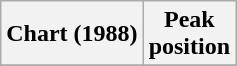<table class="wikitable sortable">
<tr>
<th align="left">Chart (1988)</th>
<th style="text-align:center;">Peak<br>position</th>
</tr>
<tr>
</tr>
</table>
